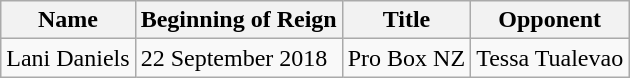<table class="wikitable">
<tr>
<th>Name</th>
<th>Beginning of Reign</th>
<th>Title</th>
<th>Opponent</th>
</tr>
<tr>
<td>Lani Daniels</td>
<td>22 September 2018</td>
<td>Pro Box NZ</td>
<td>Tessa Tualevao</td>
</tr>
</table>
